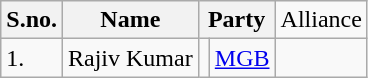<table class="wikitable">
<tr>
<th>S.no.</th>
<th>Name</th>
<th colspan="2">Party</th>
<td>Alliance</td>
</tr>
<tr>
<td>1.</td>
<td>Rajiv Kumar</td>
<td></td>
<td><a href='#'>MGB</a></td>
</tr>
</table>
